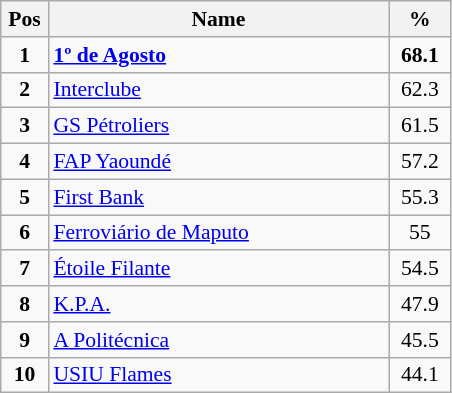<table class="wikitable" style="text-align:center; font-size:90%;">
<tr>
<th width=25px>Pos</th>
<th width=220px>Name</th>
<th width=35px>%</th>
</tr>
<tr>
<td><strong>1</strong></td>
<td align=left> <strong><a href='#'>1º de Agosto</a></strong></td>
<td align=center><strong>68.1</strong></td>
</tr>
<tr>
<td><strong>2</strong></td>
<td align=left> <a href='#'>Interclube</a></td>
<td align=center>62.3</td>
</tr>
<tr>
<td><strong>3</strong></td>
<td align=left> <a href='#'>GS Pétroliers</a></td>
<td align=center>61.5</td>
</tr>
<tr>
<td><strong>4</strong></td>
<td align=left> <a href='#'>FAP Yaoundé</a></td>
<td>57.2</td>
</tr>
<tr>
<td><strong>5</strong></td>
<td align=left> <a href='#'>First Bank</a></td>
<td align=center>55.3</td>
</tr>
<tr>
<td><strong>6</strong></td>
<td align=left> <a href='#'>Ferroviário de Maputo</a></td>
<td align=center>55</td>
</tr>
<tr>
<td><strong>7</strong></td>
<td align=left> <a href='#'>Étoile Filante</a></td>
<td align=center>54.5</td>
</tr>
<tr>
<td><strong>8</strong></td>
<td align=left> <a href='#'>K.P.A.</a></td>
<td align=center>47.9</td>
</tr>
<tr>
<td><strong>9</strong></td>
<td align=left> <a href='#'>A Politécnica</a></td>
<td align=center>45.5</td>
</tr>
<tr>
<td><strong>10</strong></td>
<td align=left> <a href='#'>USIU Flames</a></td>
<td align=center>44.1</td>
</tr>
</table>
